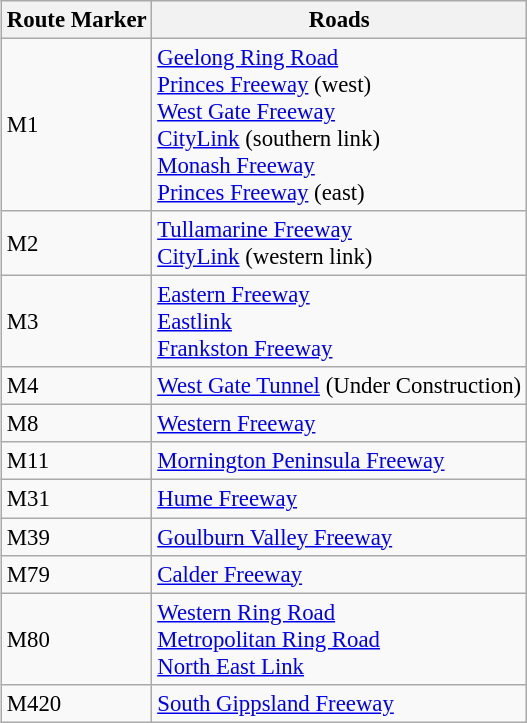<table style="margin-left:1em; margin-bottom:1em; color:black; font-size:95%;" class="wikitable">
<tr style="text-align:center;">
<th>Route Marker</th>
<th>Roads</th>
</tr>
<tr>
<td> M1</td>
<td><a href='#'>Geelong Ring Road</a> <br><a href='#'>Princes Freeway</a> (west)<br><a href='#'>West Gate Freeway</a> <br><a href='#'>CityLink</a> (southern link)<br><a href='#'>Monash Freeway</a> <br><a href='#'>Princes Freeway</a> (east)</td>
</tr>
<tr>
<td> M2</td>
<td><a href='#'>Tullamarine Freeway</a> <br><a href='#'>CityLink</a> (western link)</td>
</tr>
<tr>
<td> M3</td>
<td><a href='#'>Eastern Freeway</a> <br><a href='#'>Eastlink</a> <br><a href='#'>Frankston Freeway</a></td>
</tr>
<tr>
<td> M4</td>
<td><a href='#'>West Gate Tunnel</a> (Under Construction)</td>
</tr>
<tr>
<td> M8</td>
<td><a href='#'>Western Freeway</a></td>
</tr>
<tr>
<td> M11</td>
<td><a href='#'>Mornington Peninsula Freeway</a></td>
</tr>
<tr>
<td> M31</td>
<td><a href='#'>Hume Freeway</a></td>
</tr>
<tr>
<td> M39</td>
<td><a href='#'>Goulburn Valley Freeway</a></td>
</tr>
<tr>
<td> M79</td>
<td><a href='#'>Calder Freeway</a></td>
</tr>
<tr>
<td> M80</td>
<td><a href='#'>Western Ring Road</a> <br><a href='#'>Metropolitan Ring Road</a> <br><a href='#'>North East Link</a></td>
</tr>
<tr>
<td> M420</td>
<td><a href='#'>South Gippsland Freeway</a></td>
</tr>
</table>
